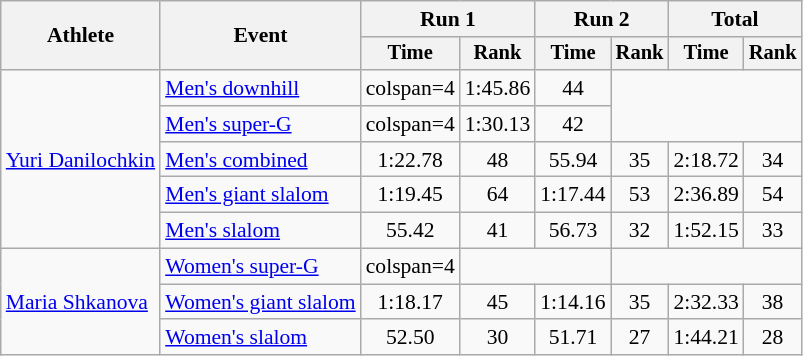<table class="wikitable" style="font-size:90%">
<tr>
<th rowspan=2>Athlete</th>
<th rowspan=2>Event</th>
<th colspan=2>Run 1</th>
<th colspan=2>Run 2</th>
<th colspan=2>Total</th>
</tr>
<tr style="font-size:95%">
<th>Time</th>
<th>Rank</th>
<th>Time</th>
<th>Rank</th>
<th>Time</th>
<th>Rank</th>
</tr>
<tr align=center>
<td align=left rowspan=5><a href='#'>Yuri Danilochkin</a></td>
<td align=left><a href='#'>Men's downhill</a></td>
<td>colspan=4 </td>
<td>1:45.86</td>
<td>44</td>
</tr>
<tr align=center>
<td align=left><a href='#'>Men's super-G</a></td>
<td>colspan=4 </td>
<td>1:30.13</td>
<td>42</td>
</tr>
<tr align=center>
<td align=left><a href='#'>Men's combined</a></td>
<td>1:22.78</td>
<td>48</td>
<td>55.94</td>
<td>35</td>
<td>2:18.72</td>
<td>34</td>
</tr>
<tr align=center>
<td align=left><a href='#'>Men's giant slalom</a></td>
<td>1:19.45</td>
<td>64</td>
<td>1:17.44</td>
<td>53</td>
<td>2:36.89</td>
<td>54</td>
</tr>
<tr align=center>
<td align=left><a href='#'>Men's slalom</a></td>
<td>55.42</td>
<td>41</td>
<td>56.73</td>
<td>32</td>
<td>1:52.15</td>
<td>33</td>
</tr>
<tr align=center>
<td align=left rowspan=3><a href='#'>Maria Shkanova</a></td>
<td align=left><a href='#'>Women's super-G</a></td>
<td>colspan=4 </td>
<td colspan=2></td>
</tr>
<tr align=center>
<td align=left><a href='#'>Women's giant slalom</a></td>
<td>1:18.17</td>
<td>45</td>
<td>1:14.16</td>
<td>35</td>
<td>2:32.33</td>
<td>38</td>
</tr>
<tr align=center>
<td align=left><a href='#'>Women's slalom</a></td>
<td>52.50</td>
<td>30</td>
<td>51.71</td>
<td>27</td>
<td>1:44.21</td>
<td>28</td>
</tr>
</table>
